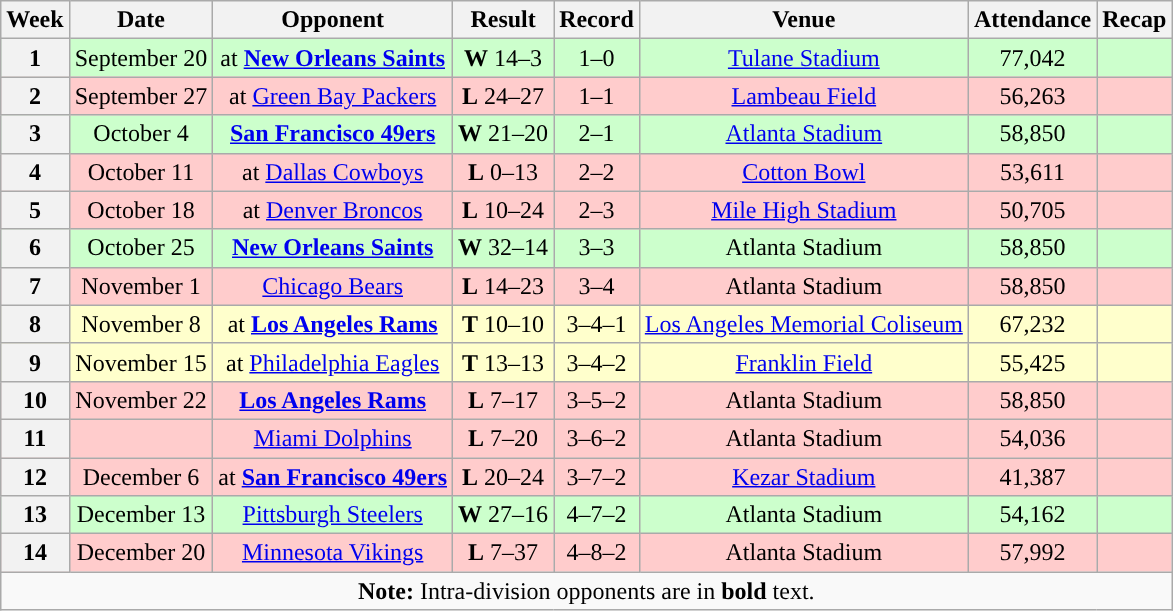<table class="wikitable" style="text-align:center">
<tr>
<th>Week</th>
<th>Date</th>
<th>Opponent</th>
<th>Result</th>
<th>Record</th>
<th>Venue</th>
<th>Attendance</th>
<th>Recap</th>
</tr>
<tr style="background:#cfc">
<th>1</th>
<td>September 20</td>
<td>at <strong><a href='#'>New Orleans Saints</a></strong></td>
<td><strong>W</strong> 14–3</td>
<td>1–0</td>
<td><a href='#'>Tulane Stadium</a></td>
<td>77,042</td>
<td></td>
</tr>
<tr style="background:#fcc">
<th>2</th>
<td>September 27</td>
<td>at <a href='#'>Green Bay Packers</a></td>
<td><strong>L</strong> 24–27</td>
<td>1–1</td>
<td><a href='#'>Lambeau Field</a></td>
<td>56,263</td>
<td></td>
</tr>
<tr style="background:#cfc">
<th>3</th>
<td>October 4</td>
<td><strong><a href='#'>San Francisco 49ers</a></strong></td>
<td><strong>W</strong> 21–20</td>
<td>2–1</td>
<td><a href='#'>Atlanta Stadium</a></td>
<td>58,850</td>
<td></td>
</tr>
<tr style="background:#fcc">
<th>4</th>
<td>October 11</td>
<td>at <a href='#'>Dallas Cowboys</a></td>
<td><strong>L</strong> 0–13</td>
<td>2–2</td>
<td><a href='#'>Cotton Bowl</a></td>
<td>53,611</td>
<td></td>
</tr>
<tr style="background:#fcc">
<th>5</th>
<td>October 18</td>
<td>at <a href='#'>Denver Broncos</a></td>
<td><strong>L</strong> 10–24</td>
<td>2–3</td>
<td><a href='#'>Mile High Stadium</a></td>
<td>50,705</td>
<td></td>
</tr>
<tr style="background:#cfc">
<th>6</th>
<td>October 25</td>
<td><strong><a href='#'>New Orleans Saints</a></strong></td>
<td><strong>W</strong> 32–14</td>
<td>3–3</td>
<td>Atlanta Stadium</td>
<td>58,850</td>
<td></td>
</tr>
<tr style="background:#fcc">
<th>7</th>
<td>November 1</td>
<td><a href='#'>Chicago Bears</a></td>
<td><strong>L</strong> 14–23</td>
<td>3–4</td>
<td>Atlanta Stadium</td>
<td>58,850</td>
<td></td>
</tr>
<tr style="background:#ffc">
<th>8</th>
<td>November 8</td>
<td>at <strong><a href='#'>Los Angeles Rams</a></strong></td>
<td><strong>T</strong> 10–10</td>
<td>3–4–1</td>
<td><a href='#'>Los Angeles Memorial Coliseum</a></td>
<td>67,232</td>
<td></td>
</tr>
<tr style="background:#ffc">
<th>9</th>
<td>November 15</td>
<td>at <a href='#'>Philadelphia Eagles</a></td>
<td><strong>T</strong> 13–13</td>
<td>3–4–2</td>
<td><a href='#'>Franklin Field</a></td>
<td>55,425</td>
<td></td>
</tr>
<tr style="background:#fcc">
<th>10</th>
<td>November 22</td>
<td><strong><a href='#'>Los Angeles Rams</a></strong></td>
<td><strong>L</strong> 7–17</td>
<td>3–5–2</td>
<td>Atlanta Stadium</td>
<td>58,850</td>
<td></td>
</tr>
<tr style="background:#fcc">
<th>11</th>
<td></td>
<td><a href='#'>Miami Dolphins</a></td>
<td><strong>L</strong> 7–20</td>
<td>3–6–2</td>
<td>Atlanta Stadium</td>
<td>54,036</td>
<td></td>
</tr>
<tr style="background:#fcc">
<th>12</th>
<td>December 6</td>
<td>at <strong><a href='#'>San Francisco 49ers</a></strong></td>
<td><strong>L</strong> 20–24</td>
<td>3–7–2</td>
<td><a href='#'>Kezar Stadium</a></td>
<td>41,387</td>
<td></td>
</tr>
<tr style="background:#cfc">
<th>13</th>
<td>December 13</td>
<td><a href='#'>Pittsburgh Steelers</a></td>
<td><strong>W</strong> 27–16</td>
<td>4–7–2</td>
<td>Atlanta Stadium</td>
<td>54,162</td>
<td></td>
</tr>
<tr style="background:#fcc">
<th>14</th>
<td>December 20</td>
<td><a href='#'>Minnesota Vikings</a></td>
<td><strong>L</strong> 7–37</td>
<td>4–8–2</td>
<td>Atlanta Stadium</td>
<td>57,992</td>
<td></td>
</tr>
<tr>
<td colspan="8"><strong>Note:</strong> Intra-division opponents are in <strong>bold</strong> text.</td>
</tr>
</table>
